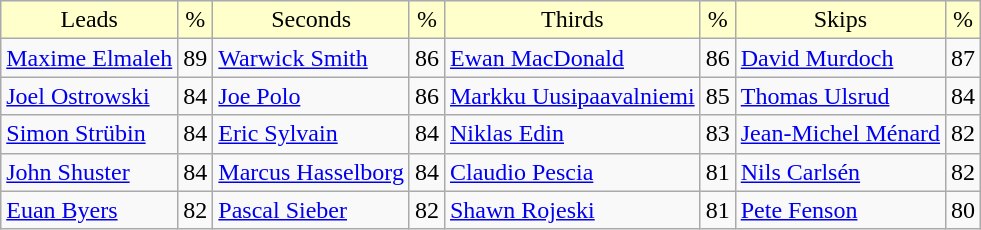<table class="wikitable">
<tr align=center bgcolor="#ffffcc">
<td>Leads</td>
<td>%</td>
<td>Seconds</td>
<td>%</td>
<td>Thirds</td>
<td>%</td>
<td>Skips</td>
<td>%</td>
</tr>
<tr>
<td> <a href='#'>Maxime Elmaleh</a></td>
<td>89</td>
<td> <a href='#'>Warwick Smith</a></td>
<td>86</td>
<td> <a href='#'>Ewan MacDonald</a></td>
<td>86</td>
<td> <a href='#'>David Murdoch</a></td>
<td>87</td>
</tr>
<tr>
<td> <a href='#'>Joel Ostrowski</a></td>
<td>84</td>
<td> <a href='#'>Joe Polo</a></td>
<td>86</td>
<td> <a href='#'>Markku Uusipaavalniemi</a></td>
<td>85</td>
<td> <a href='#'>Thomas Ulsrud</a></td>
<td>84</td>
</tr>
<tr>
<td> <a href='#'>Simon Strübin</a></td>
<td>84</td>
<td> <a href='#'>Eric Sylvain</a></td>
<td>84</td>
<td> <a href='#'>Niklas Edin</a></td>
<td>83</td>
<td> <a href='#'>Jean-Michel Ménard</a></td>
<td>82</td>
</tr>
<tr>
<td> <a href='#'>John Shuster</a></td>
<td>84</td>
<td> <a href='#'>Marcus Hasselborg</a></td>
<td>84</td>
<td> <a href='#'>Claudio Pescia</a></td>
<td>81</td>
<td> <a href='#'>Nils Carlsén</a></td>
<td>82</td>
</tr>
<tr>
<td> <a href='#'>Euan Byers</a></td>
<td>82</td>
<td> <a href='#'>Pascal Sieber</a></td>
<td>82</td>
<td> <a href='#'>Shawn Rojeski</a></td>
<td>81</td>
<td> <a href='#'>Pete Fenson</a></td>
<td>80</td>
</tr>
</table>
